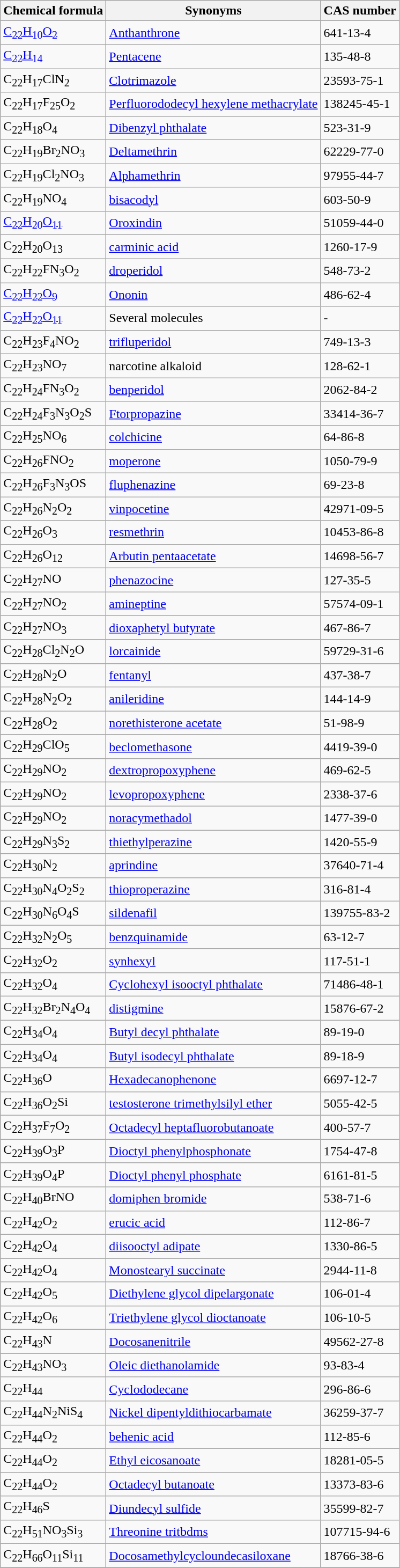<table class="wikitable sortable">
<tr>
<th>Chemical formula</th>
<th>Synonyms</th>
<th>CAS number</th>
</tr>
<tr>
<td><a href='#'>C<sub>22</sub>H<sub>10</sub>O<sub>2</sub></a></td>
<td><a href='#'>Anthanthrone</a></td>
<td>641-13-4</td>
</tr>
<tr>
<td><a href='#'>C<sub>22</sub>H<sub>14</sub></a></td>
<td><a href='#'>Pentacene</a></td>
<td>135-48-8</td>
</tr>
<tr>
<td>C<sub>22</sub>H<sub>17</sub>ClN<sub>2</sub></td>
<td><a href='#'>Clotrimazole</a></td>
<td>23593-75-1</td>
</tr>
<tr>
<td>C<sub>22</sub>H<sub>17</sub>F<sub>25</sub>O<sub>2</sub></td>
<td><a href='#'>Perfluorododecyl hexylene methacrylate</a></td>
<td>138245-45-1</td>
</tr>
<tr>
<td>C<sub>22</sub>H<sub>18</sub>O<sub>4</sub></td>
<td><a href='#'>Dibenzyl phthalate</a></td>
<td>523-31-9</td>
</tr>
<tr>
<td>C<sub>22</sub>H<sub>19</sub>Br<sub>2</sub>NO<sub>3</sub></td>
<td><a href='#'>Deltamethrin</a></td>
<td>62229-77-0</td>
</tr>
<tr>
<td>C<sub>22</sub>H<sub>19</sub>Cl<sub>2</sub>NO<sub>3</sub></td>
<td><a href='#'>Alphamethrin</a></td>
<td>97955-44-7</td>
</tr>
<tr>
<td>C<sub>22</sub>H<sub>19</sub>NO<sub>4</sub></td>
<td><a href='#'>bisacodyl</a></td>
<td>603-50-9</td>
</tr>
<tr>
<td><a href='#'>C<sub>22</sub>H<sub>20</sub>O<sub>11</sub></a></td>
<td><a href='#'>Oroxindin</a></td>
<td>51059-44-0</td>
</tr>
<tr>
<td>C<sub>22</sub>H<sub>20</sub>O<sub>13</sub></td>
<td><a href='#'>carminic acid</a></td>
<td>1260-17-9</td>
</tr>
<tr>
<td>C<sub>22</sub>H<sub>22</sub>FN<sub>3</sub>O<sub>2</sub></td>
<td><a href='#'>droperidol</a></td>
<td>548-73-2</td>
</tr>
<tr>
<td><a href='#'>C<sub>22</sub>H<sub>22</sub>O<sub>9</sub></a></td>
<td><a href='#'>Ononin</a></td>
<td>486-62-4</td>
</tr>
<tr>
<td><a href='#'>C<sub>22</sub>H<sub>22</sub>O<sub>11</sub></a></td>
<td>Several molecules</td>
<td>-</td>
</tr>
<tr>
<td>C<sub>22</sub>H<sub>23</sub>F<sub>4</sub>NO<sub>2</sub></td>
<td><a href='#'>trifluperidol</a></td>
<td>749-13-3</td>
</tr>
<tr>
<td>C<sub>22</sub>H<sub>23</sub>NO<sub>7</sub></td>
<td>narcotine alkaloid</td>
<td>128-62-1</td>
</tr>
<tr>
<td>C<sub>22</sub>H<sub>24</sub>FN<sub>3</sub>O<sub>2</sub></td>
<td><a href='#'>benperidol</a></td>
<td>2062-84-2</td>
</tr>
<tr>
<td>C<sub>22</sub>H<sub>24</sub>F<sub>3</sub>N<sub>3</sub>O<sub>2</sub>S</td>
<td><a href='#'>Ftorpropazine</a></td>
<td>33414-36-7</td>
</tr>
<tr>
<td>C<sub>22</sub>H<sub>25</sub>NO<sub>6</sub></td>
<td><a href='#'>colchicine</a></td>
<td>64-86-8</td>
</tr>
<tr>
<td>C<sub>22</sub>H<sub>26</sub>FNO<sub>2</sub></td>
<td><a href='#'>moperone</a></td>
<td>1050-79-9</td>
</tr>
<tr>
<td>C<sub>22</sub>H<sub>26</sub>F<sub>3</sub>N<sub>3</sub>OS</td>
<td><a href='#'>fluphenazine</a></td>
<td>69-23-8</td>
</tr>
<tr>
<td>C<sub>22</sub>H<sub>26</sub>N<sub>2</sub>O<sub>2</sub></td>
<td><a href='#'>vinpocetine</a></td>
<td>42971-09-5</td>
</tr>
<tr>
<td>C<sub>22</sub>H<sub>26</sub>O<sub>3</sub></td>
<td><a href='#'>resmethrin</a></td>
<td>10453-86-8</td>
</tr>
<tr>
<td>C<sub>22</sub>H<sub>26</sub>O<sub>12</sub></td>
<td><a href='#'>Arbutin pentaacetate</a></td>
<td>14698-56-7</td>
</tr>
<tr>
<td>C<sub>22</sub>H<sub>27</sub>NO</td>
<td><a href='#'>phenazocine</a></td>
<td>127-35-5</td>
</tr>
<tr>
<td>C<sub>22</sub>H<sub>27</sub>NO<sub>2</sub></td>
<td><a href='#'>amineptine</a></td>
<td>57574-09-1</td>
</tr>
<tr>
<td>C<sub>22</sub>H<sub>27</sub>NO<sub>3</sub></td>
<td><a href='#'>dioxaphetyl butyrate</a></td>
<td>467-86-7</td>
</tr>
<tr>
<td>C<sub>22</sub>H<sub>28</sub>Cl<sub>2</sub>N<sub>2</sub>O</td>
<td><a href='#'>lorcainide</a></td>
<td>59729-31-6</td>
</tr>
<tr>
<td>C<sub>22</sub>H<sub>28</sub>N<sub>2</sub>O</td>
<td><a href='#'>fentanyl</a></td>
<td>437-38-7</td>
</tr>
<tr>
<td>C<sub>22</sub>H<sub>28</sub>N<sub>2</sub>O<sub>2</sub></td>
<td><a href='#'>anileridine</a></td>
<td>144-14-9</td>
</tr>
<tr>
<td>C<sub>22</sub>H<sub>28</sub>O<sub>2</sub></td>
<td><a href='#'>norethisterone acetate</a></td>
<td>51-98-9</td>
</tr>
<tr>
<td>C<sub>22</sub>H<sub>29</sub>ClO<sub>5</sub></td>
<td><a href='#'>beclomethasone</a></td>
<td>4419-39-0</td>
</tr>
<tr>
<td>C<sub>22</sub>H<sub>29</sub>NO<sub>2</sub></td>
<td><a href='#'>dextropropoxyphene</a></td>
<td>469-62-5</td>
</tr>
<tr>
<td>C<sub>22</sub>H<sub>29</sub>NO<sub>2</sub></td>
<td><a href='#'>levopropoxyphene</a></td>
<td>2338-37-6</td>
</tr>
<tr>
<td>C<sub>22</sub>H<sub>29</sub>NO<sub>2</sub></td>
<td><a href='#'>noracymethadol</a></td>
<td>1477-39-0</td>
</tr>
<tr>
<td>C<sub>22</sub>H<sub>29</sub>N<sub>3</sub>S<sub>2</sub></td>
<td><a href='#'>thiethylperazine</a></td>
<td>1420-55-9</td>
</tr>
<tr>
<td>C<sub>22</sub>H<sub>30</sub>N<sub>2</sub></td>
<td><a href='#'>aprindine</a></td>
<td>37640-71-4</td>
</tr>
<tr>
<td>C<sub>22</sub>H<sub>30</sub>N<sub>4</sub>O<sub>2</sub>S<sub>2</sub></td>
<td><a href='#'>thioproperazine</a></td>
<td>316-81-4</td>
</tr>
<tr>
<td>C<sub>22</sub>H<sub>30</sub>N<sub>6</sub>O<sub>4</sub>S</td>
<td><a href='#'>sildenafil</a></td>
<td>139755-83-2</td>
</tr>
<tr>
<td>C<sub>22</sub>H<sub>32</sub>N<sub>2</sub>O<sub>5</sub></td>
<td><a href='#'>benzquinamide</a></td>
<td>63-12-7</td>
</tr>
<tr>
<td>C<sub>22</sub>H<sub>32</sub>O<sub>2</sub></td>
<td><a href='#'>synhexyl</a></td>
<td>117-51-1</td>
</tr>
<tr>
<td>C<sub>22</sub>H<sub>32</sub>O<sub>4</sub></td>
<td><a href='#'>Cyclohexyl isooctyl phthalate</a></td>
<td>71486-48-1</td>
</tr>
<tr>
<td>C<sub>22</sub>H<sub>32</sub>Br<sub>2</sub>N<sub>4</sub>O<sub>4</sub></td>
<td><a href='#'>distigmine</a></td>
<td>15876-67-2</td>
</tr>
<tr>
<td>C<sub>22</sub>H<sub>34</sub>O<sub>4</sub></td>
<td><a href='#'>Butyl decyl phthalate</a></td>
<td>89-19-0</td>
</tr>
<tr>
<td>C<sub>22</sub>H<sub>34</sub>O<sub>4</sub></td>
<td><a href='#'>Butyl isodecyl phthalate</a></td>
<td>89-18-9</td>
</tr>
<tr>
<td>C<sub>22</sub>H<sub>36</sub>O</td>
<td><a href='#'>Hexadecanophenone</a></td>
<td>6697-12-7</td>
</tr>
<tr>
<td>C<sub>22</sub>H<sub>36</sub>O<sub>2</sub>Si</td>
<td><a href='#'>testosterone trimethylsilyl ether</a></td>
<td>5055-42-5</td>
</tr>
<tr>
<td>C<sub>22</sub>H<sub>37</sub>F<sub>7</sub>O<sub>2</sub></td>
<td><a href='#'>Octadecyl heptafluorobutanoate</a></td>
<td>400-57-7</td>
</tr>
<tr>
<td>C<sub>22</sub>H<sub>39</sub>O<sub>3</sub>P</td>
<td><a href='#'>Dioctyl phenylphosphonate</a></td>
<td>1754-47-8</td>
</tr>
<tr>
<td>C<sub>22</sub>H<sub>39</sub>O<sub>4</sub>P</td>
<td><a href='#'>Dioctyl phenyl phosphate</a></td>
<td>6161-81-5</td>
</tr>
<tr>
<td>C<sub>22</sub>H<sub>40</sub>BrNO</td>
<td><a href='#'>domiphen bromide</a></td>
<td>538-71-6</td>
</tr>
<tr>
<td>C<sub>22</sub>H<sub>42</sub>O<sub>2</sub></td>
<td><a href='#'>erucic acid</a></td>
<td>112-86-7</td>
</tr>
<tr>
<td>C<sub>22</sub>H<sub>42</sub>O<sub>4</sub></td>
<td><a href='#'>diisooctyl adipate</a></td>
<td>1330-86-5</td>
</tr>
<tr>
<td>C<sub>22</sub>H<sub>42</sub>O<sub>4</sub></td>
<td><a href='#'>Monostearyl succinate</a></td>
<td>2944-11-8</td>
</tr>
<tr>
<td>C<sub>22</sub>H<sub>42</sub>O<sub>5</sub></td>
<td><a href='#'>Diethylene glycol dipelargonate</a></td>
<td>106-01-4</td>
</tr>
<tr>
<td>C<sub>22</sub>H<sub>42</sub>O<sub>6</sub></td>
<td><a href='#'>Triethylene glycol dioctanoate</a></td>
<td>106-10-5</td>
</tr>
<tr>
<td>C<sub>22</sub>H<sub>43</sub>N</td>
<td><a href='#'>Docosanenitrile</a></td>
<td>49562-27-8</td>
</tr>
<tr>
<td>C<sub>22</sub>H<sub>43</sub>NO<sub>3</sub></td>
<td><a href='#'>Oleic diethanolamide</a></td>
<td>93-83-4</td>
</tr>
<tr>
<td>C<sub>22</sub>H<sub>44</sub></td>
<td><a href='#'>Cyclododecane</a></td>
<td>296-86-6</td>
</tr>
<tr>
<td>C<sub>22</sub>H<sub>44</sub>N<sub>2</sub>NiS<sub>4</sub></td>
<td><a href='#'>Nickel dipentyldithiocarbamate</a></td>
<td>36259-37-7</td>
</tr>
<tr>
<td>C<sub>22</sub>H<sub>44</sub>O<sub>2</sub></td>
<td><a href='#'>behenic acid</a></td>
<td>112-85-6</td>
</tr>
<tr>
<td>C<sub>22</sub>H<sub>44</sub>O<sub>2</sub></td>
<td><a href='#'>Ethyl eicosanoate</a></td>
<td>18281-05-5</td>
</tr>
<tr>
<td>C<sub>22</sub>H<sub>44</sub>O<sub>2</sub></td>
<td><a href='#'>Octadecyl butanoate</a></td>
<td>13373-83-6</td>
</tr>
<tr>
<td>C<sub>22</sub>H<sub>46</sub>S</td>
<td><a href='#'>Diundecyl sulfide</a></td>
<td>35599-82-7</td>
</tr>
<tr>
<td>C<sub>22</sub>H<sub>51</sub>NO<sub>3</sub>Si<sub>3</sub></td>
<td><a href='#'>Threonine tritbdms</a></td>
<td>107715-94-6</td>
</tr>
<tr>
<td>C<sub>22</sub>H<sub>66</sub>O<sub>11</sub>Si<sub>11</sub></td>
<td><a href='#'>Docosamethylcycloundecasiloxane</a></td>
<td>18766-38-6</td>
</tr>
<tr>
</tr>
</table>
